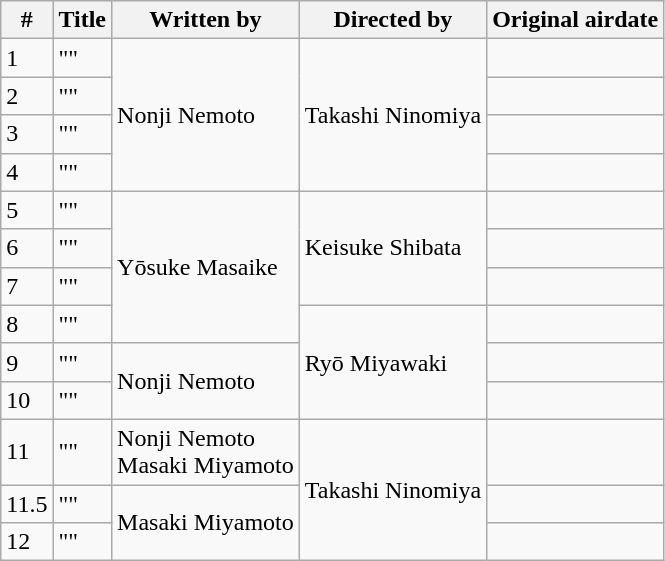<table class="wikitable">
<tr>
<th>#</th>
<th>Title</th>
<th>Written by</th>
<th>Directed by</th>
<th>Original airdate</th>
</tr>
<tr>
<td>1</td>
<td>""</td>
<td rowspan="4">Nonji Nemoto</td>
<td rowspan="4">Takashi Ninomiya</td>
<td></td>
</tr>
<tr>
<td>2</td>
<td>""</td>
<td></td>
</tr>
<tr>
<td>3</td>
<td>""</td>
<td></td>
</tr>
<tr>
<td>4</td>
<td>""</td>
<td></td>
</tr>
<tr>
<td>5</td>
<td>""</td>
<td rowspan="4">Yōsuke Masaike</td>
<td rowspan="3">Keisuke Shibata</td>
<td></td>
</tr>
<tr>
<td>6</td>
<td>""</td>
<td></td>
</tr>
<tr>
<td>7</td>
<td>""</td>
<td></td>
</tr>
<tr>
<td>8</td>
<td>""</td>
<td rowspan="3">Ryō Miyawaki</td>
<td></td>
</tr>
<tr>
<td>9</td>
<td>""</td>
<td rowspan="2">Nonji Nemoto</td>
<td></td>
</tr>
<tr>
<td>10</td>
<td>""</td>
<td></td>
</tr>
<tr>
<td>11</td>
<td>""</td>
<td>Nonji Nemoto<br>Masaki Miyamoto</td>
<td rowspan="3">Takashi Ninomiya</td>
<td></td>
</tr>
<tr>
<td>11.5</td>
<td>""</td>
<td rowspan="2">Masaki Miyamoto</td>
<td></td>
</tr>
<tr>
<td>12</td>
<td>""</td>
<td></td>
</tr>
</table>
